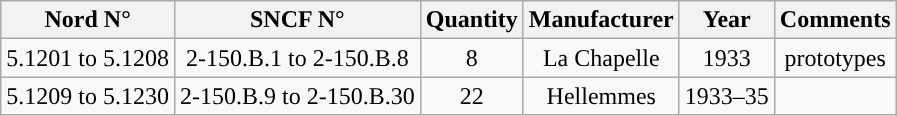<table class="wikitable" style="text-align: center;">
<tr>
<th>Nord N°</th>
<th>SNCF N°</th>
<th>Quantity</th>
<th>Manufacturer</th>
<th>Year</th>
<th>Comments</th>
</tr>
<tr>
<td>5.1201 to 5.1208</td>
<td>2-150.B.1 to 2-150.B.8</td>
<td>8</td>
<td>La Chapelle</td>
<td>1933</td>
<td>prototypes</td>
</tr>
<tr>
<td>5.1209 to 5.1230</td>
<td>2-150.B.9 to 2-150.B.30</td>
<td>22</td>
<td>Hellemmes</td>
<td>1933–35</td>
<td></td>
</tr>
</table>
